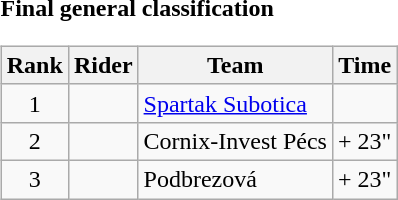<table>
<tr>
<td><strong>Final general classification</strong><br><table class="wikitable">
<tr>
<th scope="col">Rank</th>
<th scope="col">Rider</th>
<th scope="col">Team</th>
<th scope="col">Time</th>
</tr>
<tr>
<td style="text-align:center;">1</td>
<td></td>
<td><a href='#'>Spartak Subotica</a></td>
<td style="text-align:right;"></td>
</tr>
<tr>
<td style="text-align:center;">2</td>
<td></td>
<td>Cornix-Invest Pécs</td>
<td style="text-align:right;">+ 23"</td>
</tr>
<tr>
<td style="text-align:center;">3</td>
<td></td>
<td>Podbrezová</td>
<td style="text-align:right;">+ 23"</td>
</tr>
</table>
</td>
</tr>
</table>
